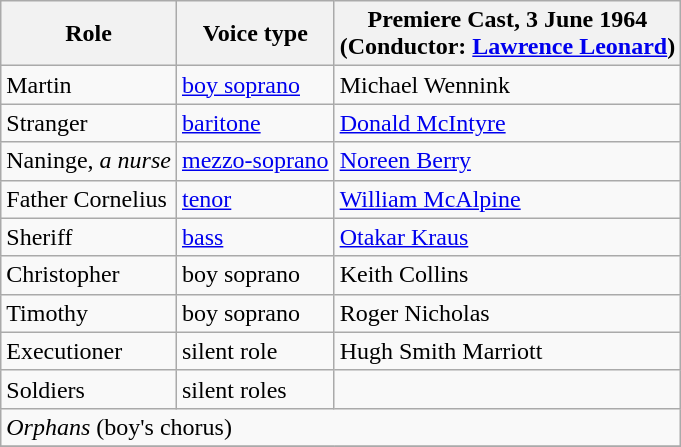<table class="wikitable">
<tr>
<th>Role</th>
<th>Voice type</th>
<th>Premiere Cast, 3 June 1964<br>(Conductor: <a href='#'>Lawrence Leonard</a>)</th>
</tr>
<tr>
<td>Martin</td>
<td><a href='#'>boy soprano</a></td>
<td>Michael Wennink</td>
</tr>
<tr>
<td>Stranger</td>
<td><a href='#'>baritone</a></td>
<td><a href='#'>Donald McIntyre</a></td>
</tr>
<tr>
<td>Naninge, <em>a nurse</em></td>
<td><a href='#'>mezzo-soprano</a></td>
<td><a href='#'>Noreen Berry</a></td>
</tr>
<tr>
<td>Father Cornelius</td>
<td><a href='#'>tenor</a></td>
<td><a href='#'>William McAlpine</a></td>
</tr>
<tr>
<td>Sheriff</td>
<td><a href='#'>bass</a></td>
<td><a href='#'>Otakar Kraus</a></td>
</tr>
<tr>
<td>Christopher</td>
<td>boy soprano</td>
<td>Keith Collins</td>
</tr>
<tr>
<td>Timothy</td>
<td>boy soprano</td>
<td>Roger Nicholas</td>
</tr>
<tr>
<td>Executioner</td>
<td>silent role</td>
<td>Hugh Smith Marriott</td>
</tr>
<tr>
<td>Soldiers</td>
<td>silent roles</td>
<td></td>
</tr>
<tr>
<td colspan="3"><em>Orphans</em> (boy's chorus)</td>
</tr>
<tr>
</tr>
</table>
